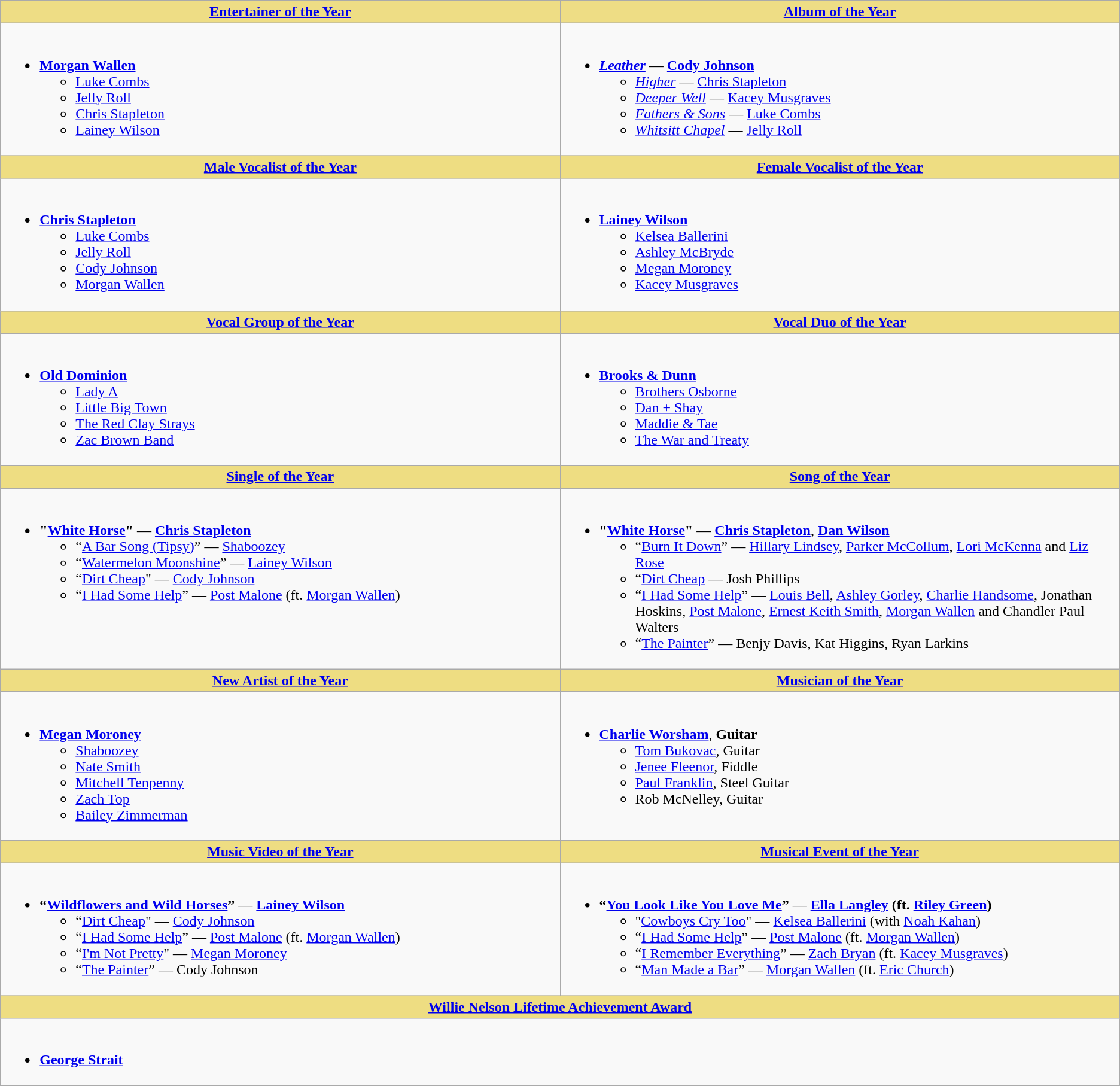<table class="wikitable">
<tr>
<th width="50%" style="background:#EEDD85;"><a href='#'>Entertainer of the Year</a></th>
<th width="50%" style="background:#EEDD85;"><a href='#'>Album of the Year</a></th>
</tr>
<tr>
<td valign="top"><br><ul><li><strong><a href='#'>Morgan Wallen</a></strong><ul><li><a href='#'>Luke Combs</a></li><li><a href='#'>Jelly Roll</a></li><li><a href='#'>Chris Stapleton</a></li><li><a href='#'>Lainey Wilson</a></li></ul></li></ul></td>
<td valign="top"><br><ul><li><em><a href='#'><strong>Leather</strong></a></em> — <strong><a href='#'>Cody Johnson</a></strong><ul><li><em><a href='#'>Higher</a></em> — <a href='#'>Chris Stapleton</a></li><li><em><a href='#'>Deeper Well</a></em> — <a href='#'>Kacey Musgraves</a></li><li><em><a href='#'>Fathers & Sons</a></em> — <a href='#'>Luke Combs</a></li><li><em><a href='#'>Whitsitt Chapel</a></em> — <a href='#'>Jelly Roll</a></li></ul></li></ul></td>
</tr>
<tr>
<th style="background:#EEDD82; width=50%"><a href='#'>Male Vocalist of the Year</a></th>
<th style="background:#EEDD82; width=50%"><a href='#'>Female Vocalist of the Year</a></th>
</tr>
<tr>
<td valign="top"><br><ul><li><strong><a href='#'>Chris Stapleton</a></strong><ul><li><a href='#'>Luke Combs</a></li><li><a href='#'>Jelly Roll</a></li><li><a href='#'>Cody Johnson</a></li><li><a href='#'>Morgan Wallen</a></li></ul></li></ul></td>
<td valign="top"><br><ul><li><strong><a href='#'>Lainey Wilson</a></strong><ul><li><a href='#'>Kelsea Ballerini</a></li><li><a href='#'>Ashley McBryde</a></li><li><a href='#'>Megan Moroney</a></li><li><a href='#'>Kacey Musgraves</a></li></ul></li></ul></td>
</tr>
<tr>
<th style="background:#EEDD82; width=50%"><a href='#'>Vocal Group of the Year</a></th>
<th style="background:#EEDD82; width=50%"><a href='#'>Vocal Duo of the Year</a></th>
</tr>
<tr>
<td valign="top"><br><ul><li><a href='#'><strong>Old Dominion</strong></a><ul><li><a href='#'>Lady A</a></li><li><a href='#'>Little Big Town</a></li><li><a href='#'>The Red Clay Strays</a></li><li><a href='#'>Zac Brown Band</a></li></ul></li></ul></td>
<td valign="top"><br><ul><li><strong><a href='#'>Brooks & Dunn</a></strong><ul><li><a href='#'>Brothers Osborne</a></li><li><a href='#'>Dan + Shay</a></li><li><a href='#'>Maddie & Tae</a></li><li><a href='#'>The War and Treaty</a></li></ul></li></ul></td>
</tr>
<tr>
<th style="background:#EEDD82; width=50%"><a href='#'>Single of the Year</a></th>
<th style="background:#EEDD82; width=50%"><a href='#'>Song of the Year</a></th>
</tr>
<tr>
<td valign="top"><br><ul><li><strong>"<a href='#'>White Horse</a>"</strong> — <strong><a href='#'>Chris Stapleton</a></strong><ul><li>“<a href='#'>A Bar Song (Tipsy)</a>” — <a href='#'>Shaboozey</a></li><li>“<a href='#'>Watermelon Moonshine</a>” — <a href='#'>Lainey Wilson</a></li><li>“<a href='#'>Dirt Cheap</a>" — <a href='#'>Cody Johnson</a></li><li>“<a href='#'>I Had Some Help</a>” — <a href='#'>Post Malone</a> (ft. <a href='#'>Morgan Wallen</a>)</li></ul></li></ul></td>
<td valign="top"><br><ul><li><strong>"<a href='#'>White Horse</a>"</strong>  — <strong><a href='#'>Chris Stapleton</a></strong>, <a href='#'><strong>Dan Wilson</strong></a><ul><li>“<a href='#'>Burn It Down</a>” — <a href='#'>Hillary Lindsey</a>, <a href='#'>Parker McCollum</a>, <a href='#'>Lori McKenna</a> and <a href='#'>Liz Rose</a></li><li>“<a href='#'>Dirt Cheap</a> — Josh Phillips</li><li>“<a href='#'>I Had Some Help</a>” — <a href='#'>Louis Bell</a>, <a href='#'>Ashley Gorley</a>, <a href='#'>Charlie Handsome</a>, Jonathan Hoskins, <a href='#'>Post Malone</a>, <a href='#'>Ernest Keith Smith</a>, <a href='#'>Morgan Wallen</a> and Chandler Paul Walters</li><li>“<a href='#'>The Painter</a>” — Benjy Davis, Kat Higgins, Ryan Larkins</li></ul></li></ul></td>
</tr>
<tr>
<th style="background:#EEDD82; width=50%"><a href='#'>New Artist of the Year</a></th>
<th style="background:#EEDD82; width=50%"><a href='#'>Musician of the Year</a></th>
</tr>
<tr>
<td valign="top"><br><ul><li><strong><a href='#'>Megan Moroney</a></strong><ul><li><a href='#'>Shaboozey</a></li><li><a href='#'>Nate Smith</a></li><li><a href='#'>Mitchell Tenpenny</a></li><li><a href='#'>Zach Top</a></li><li><a href='#'>Bailey Zimmerman</a></li></ul></li></ul></td>
<td valign="top"><br><ul><li><strong><a href='#'>Charlie Worsham</a></strong>, <strong>Guitar</strong><ul><li><a href='#'>Tom Bukovac</a>, Guitar</li><li><a href='#'>Jenee Fleenor</a>, Fiddle</li><li><a href='#'>Paul Franklin</a>, Steel Guitar</li><li>Rob McNelley, Guitar</li></ul></li></ul></td>
</tr>
<tr>
<th style="background:#EEDD82; width=50%"><a href='#'>Music Video of the Year</a></th>
<th style="background:#EEDD82; width=50%"><a href='#'>Musical Event of the Year</a></th>
</tr>
<tr>
<td valign="top"><br><ul><li><strong>“<a href='#'>Wildflowers and Wild Horses</a>”</strong> — <strong><a href='#'>Lainey Wilson</a></strong><ul><li>“<a href='#'>Dirt Cheap</a>" — <a href='#'>Cody Johnson</a></li><li>“<a href='#'>I Had Some Help</a>” — <a href='#'>Post Malone</a> (ft. <a href='#'>Morgan Wallen</a>)</li><li>“<a href='#'>I'm Not Pretty</a>" — <a href='#'>Megan Moroney</a></li><li>“<a href='#'>The Painter</a>” — Cody Johnson</li></ul></li></ul></td>
<td valign="top"><br><ul><li><strong>“<a href='#'>You Look Like You Love Me</a>”</strong> — <strong><a href='#'>Ella Langley</a> (ft. <a href='#'>Riley Green</a>)</strong><ul><li>"<a href='#'>Cowboys Cry Too</a>" — <a href='#'>Kelsea Ballerini</a> (with <a href='#'>Noah Kahan</a>)</li><li>“<a href='#'>I Had Some Help</a>” — <a href='#'>Post Malone</a> (ft. <a href='#'>Morgan Wallen</a>)</li><li>“<a href='#'>I Remember Everything</a>” — <a href='#'>Zach Bryan</a> (ft. <a href='#'>Kacey Musgraves</a>)</li><li>“<a href='#'>Man Made a Bar</a>” — <a href='#'>Morgan Wallen</a> (ft. <a href='#'>Eric Church</a>)</li></ul></li></ul></td>
</tr>
<tr>
<th colspan="2" style="background:#EEDD82; width=50%"><a href='#'>Willie Nelson Lifetime Achievement Award</a></th>
</tr>
<tr>
<td colspan="2"><br><ul><li><strong><a href='#'>George Strait</a></strong></li></ul></td>
</tr>
</table>
